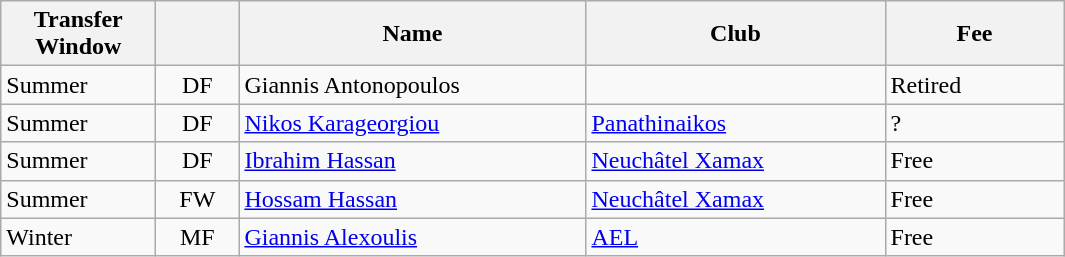<table class="wikitable plainrowheaders">
<tr>
<th scope="col" style="width:6em;">Transfer Window</th>
<th scope="col" style="width:3em;"></th>
<th scope="col" style="width:14em;">Name</th>
<th scope="col" style="width:12em;">Club</th>
<th scope="col" style="width:7em;">Fee</th>
</tr>
<tr>
<td>Summer</td>
<td align="center">DF</td>
<td> Giannis Antonopoulos</td>
<td></td>
<td>Retired</td>
</tr>
<tr>
<td>Summer</td>
<td align="center">DF</td>
<td> <a href='#'>Nikos Karageorgiou</a></td>
<td> <a href='#'>Panathinaikos</a></td>
<td>?</td>
</tr>
<tr>
<td>Summer</td>
<td align="center">DF</td>
<td> <a href='#'>Ibrahim Hassan</a></td>
<td> <a href='#'>Neuchâtel Xamax</a></td>
<td>Free</td>
</tr>
<tr>
<td>Summer</td>
<td align="center">FW</td>
<td> <a href='#'>Hossam Hassan</a></td>
<td> <a href='#'>Neuchâtel Xamax</a></td>
<td>Free</td>
</tr>
<tr>
<td>Winter</td>
<td align="center">MF</td>
<td> <a href='#'>Giannis Alexoulis</a></td>
<td> <a href='#'>AEL</a></td>
<td>Free</td>
</tr>
</table>
